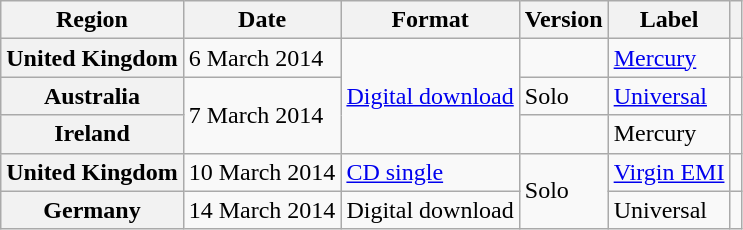<table class="wikitable plainrowheaders">
<tr>
<th scope="col">Region</th>
<th scope="col">Date</th>
<th scope="col">Format</th>
<th scope="col">Version</th>
<th scope="col">Label</th>
<th scope="col"></th>
</tr>
<tr>
<th scope="row">United Kingdom</th>
<td>6 March 2014</td>
<td rowspan="3"><a href='#'>Digital download</a></td>
<td></td>
<td><a href='#'>Mercury</a></td>
<td align="center"></td>
</tr>
<tr>
<th scope="row">Australia</th>
<td rowspan="2">7 March 2014</td>
<td>Solo</td>
<td><a href='#'>Universal</a></td>
<td align="center"></td>
</tr>
<tr>
<th scope="row">Ireland</th>
<td></td>
<td>Mercury</td>
<td align="center"></td>
</tr>
<tr>
<th scope="row">United Kingdom</th>
<td>10 March 2014</td>
<td><a href='#'>CD single</a></td>
<td rowspan="2">Solo</td>
<td><a href='#'>Virgin EMI</a></td>
<td align="center"></td>
</tr>
<tr>
<th scope="row">Germany</th>
<td>14 March 2014</td>
<td>Digital download</td>
<td>Universal</td>
<td align="center"></td>
</tr>
</table>
